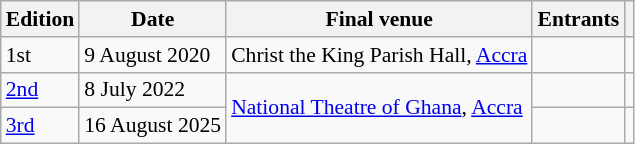<table class="wikitable defaultcenter col3left col4left" style="font-size: 90%">
<tr>
<th>Edition</th>
<th>Date</th>
<th>Final venue</th>
<th>Entrants</th>
<th></th>
</tr>
<tr>
<td>1st</td>
<td>9 August 2020</td>
<td>Christ the King Parish Hall, <a href='#'>Accra</a></td>
<td></td>
<td></td>
</tr>
<tr>
<td><a href='#'>2nd</a></td>
<td>8 July 2022</td>
<td rowspan=2><a href='#'>National Theatre of Ghana</a>, <a href='#'>Accra</a></td>
<td></td>
<td></td>
</tr>
<tr>
<td><a href='#'>3rd</a></td>
<td>16 August 2025</td>
<td></td>
<td></td>
</tr>
</table>
